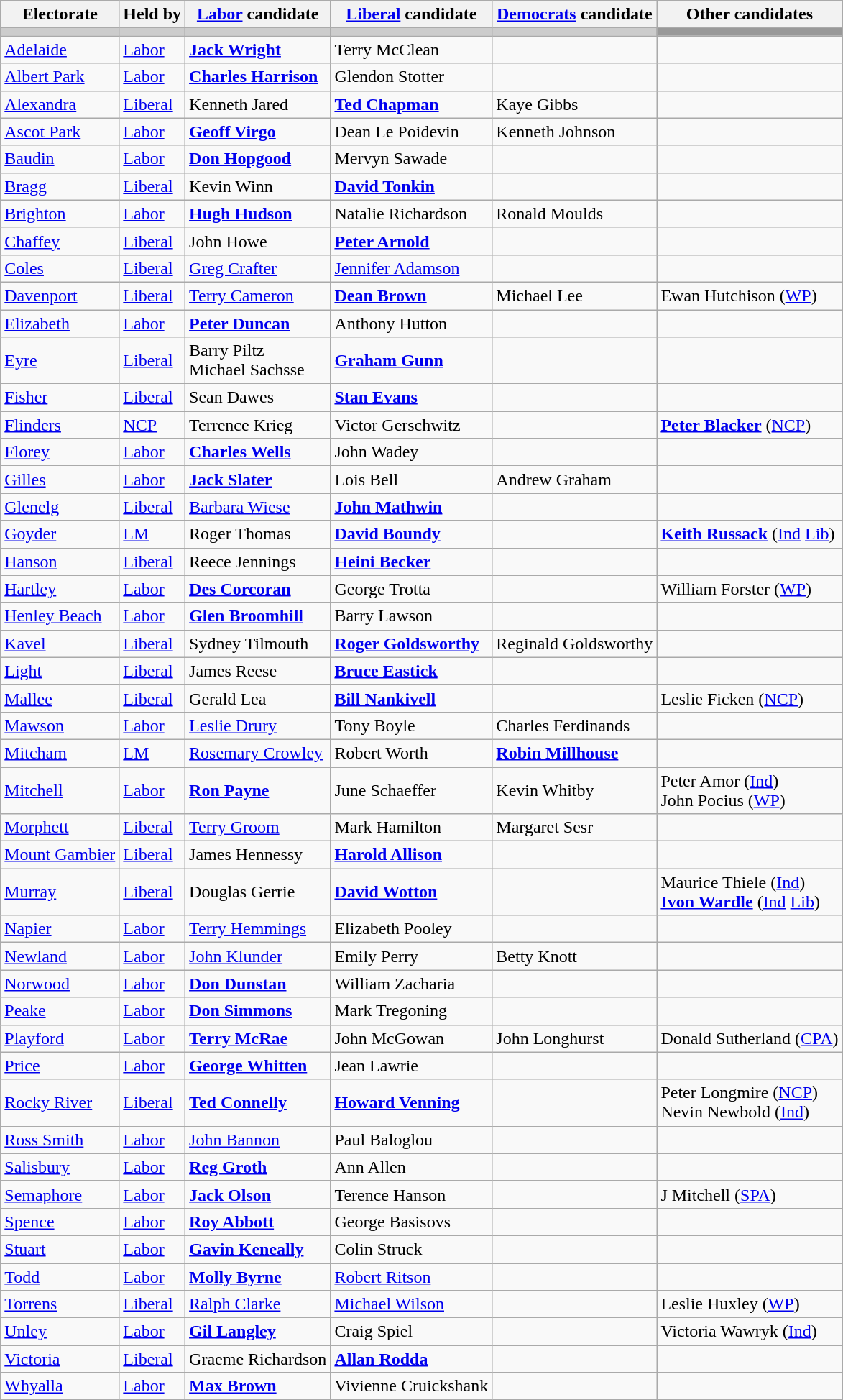<table class="wikitable">
<tr>
<th>Electorate</th>
<th>Held by</th>
<th><a href='#'>Labor</a> candidate</th>
<th><a href='#'>Liberal</a> candidate</th>
<th><a href='#'>Democrats</a> candidate</th>
<th>Other candidates</th>
</tr>
<tr bgcolor="#cccccc">
<td></td>
<td></td>
<td></td>
<td></td>
<td></td>
<td bgcolor="#999999"></td>
</tr>
<tr>
<td><a href='#'>Adelaide</a></td>
<td><a href='#'>Labor</a></td>
<td><strong><a href='#'>Jack Wright</a></strong></td>
<td>Terry McClean</td>
<td></td>
<td></td>
</tr>
<tr>
<td><a href='#'>Albert Park</a></td>
<td><a href='#'>Labor</a></td>
<td><strong><a href='#'>Charles Harrison</a></strong></td>
<td>Glendon Stotter</td>
<td></td>
<td></td>
</tr>
<tr>
<td><a href='#'>Alexandra</a></td>
<td><a href='#'>Liberal</a></td>
<td>Kenneth Jared</td>
<td><strong><a href='#'>Ted Chapman</a></strong></td>
<td>Kaye Gibbs</td>
<td></td>
</tr>
<tr>
<td><a href='#'>Ascot Park</a></td>
<td><a href='#'>Labor</a></td>
<td><strong><a href='#'>Geoff Virgo</a></strong></td>
<td>Dean Le Poidevin</td>
<td>Kenneth Johnson</td>
<td></td>
</tr>
<tr>
<td><a href='#'>Baudin</a></td>
<td><a href='#'>Labor</a></td>
<td><strong><a href='#'>Don Hopgood</a></strong></td>
<td>Mervyn Sawade</td>
<td></td>
<td></td>
</tr>
<tr>
<td><a href='#'>Bragg</a></td>
<td><a href='#'>Liberal</a></td>
<td>Kevin Winn</td>
<td><strong><a href='#'>David Tonkin</a></strong></td>
<td></td>
<td></td>
</tr>
<tr>
<td><a href='#'>Brighton</a></td>
<td><a href='#'>Labor</a></td>
<td><strong><a href='#'>Hugh Hudson</a></strong></td>
<td>Natalie Richardson</td>
<td>Ronald Moulds</td>
<td></td>
</tr>
<tr>
<td><a href='#'>Chaffey</a></td>
<td><a href='#'>Liberal</a></td>
<td>John Howe</td>
<td><strong><a href='#'>Peter Arnold</a></strong></td>
<td></td>
<td></td>
</tr>
<tr>
<td><a href='#'>Coles</a></td>
<td><a href='#'>Liberal</a></td>
<td><a href='#'>Greg Crafter</a></td>
<td><a href='#'>Jennifer Adamson</a></td>
<td></td>
<td></td>
</tr>
<tr>
<td><a href='#'>Davenport</a></td>
<td><a href='#'>Liberal</a></td>
<td><a href='#'>Terry Cameron</a></td>
<td><strong><a href='#'>Dean Brown</a></strong></td>
<td>Michael Lee</td>
<td>Ewan Hutchison (<a href='#'>WP</a>)</td>
</tr>
<tr>
<td><a href='#'>Elizabeth</a></td>
<td><a href='#'>Labor</a></td>
<td><strong><a href='#'>Peter Duncan</a></strong></td>
<td>Anthony Hutton</td>
<td></td>
<td></td>
</tr>
<tr>
<td><a href='#'>Eyre</a></td>
<td><a href='#'>Liberal</a></td>
<td>Barry Piltz <br> Michael Sachsse</td>
<td><strong><a href='#'>Graham Gunn</a></strong></td>
<td></td>
<td></td>
</tr>
<tr>
<td><a href='#'>Fisher</a></td>
<td><a href='#'>Liberal</a></td>
<td>Sean Dawes</td>
<td><strong><a href='#'>Stan Evans</a></strong></td>
<td></td>
<td></td>
</tr>
<tr>
<td><a href='#'>Flinders</a></td>
<td><a href='#'>NCP</a></td>
<td>Terrence Krieg</td>
<td>Victor Gerschwitz</td>
<td></td>
<td><strong><a href='#'>Peter Blacker</a></strong> (<a href='#'>NCP</a>)</td>
</tr>
<tr>
<td><a href='#'>Florey</a></td>
<td><a href='#'>Labor</a></td>
<td><strong><a href='#'>Charles Wells</a></strong></td>
<td>John Wadey</td>
<td></td>
<td></td>
</tr>
<tr>
<td><a href='#'>Gilles</a></td>
<td><a href='#'>Labor</a></td>
<td><strong><a href='#'>Jack Slater</a></strong></td>
<td>Lois Bell</td>
<td>Andrew Graham</td>
<td></td>
</tr>
<tr>
<td><a href='#'>Glenelg</a></td>
<td><a href='#'>Liberal</a></td>
<td><a href='#'>Barbara Wiese</a></td>
<td><strong><a href='#'>John Mathwin</a></strong></td>
<td></td>
<td></td>
</tr>
<tr>
<td><a href='#'>Goyder</a></td>
<td><a href='#'>LM</a></td>
<td>Roger Thomas</td>
<td><strong><a href='#'>David Boundy</a></strong></td>
<td></td>
<td><strong><a href='#'>Keith Russack</a></strong> (<a href='#'>Ind</a> <a href='#'>Lib</a>)</td>
</tr>
<tr>
<td><a href='#'>Hanson</a></td>
<td><a href='#'>Liberal</a></td>
<td>Reece Jennings</td>
<td><strong><a href='#'>Heini Becker</a></strong></td>
<td></td>
<td></td>
</tr>
<tr>
<td><a href='#'>Hartley</a></td>
<td><a href='#'>Labor</a></td>
<td><strong><a href='#'>Des Corcoran</a></strong></td>
<td>George Trotta</td>
<td></td>
<td>William Forster (<a href='#'>WP</a>)</td>
</tr>
<tr>
<td><a href='#'>Henley Beach</a></td>
<td><a href='#'>Labor</a></td>
<td><strong><a href='#'>Glen Broomhill</a></strong></td>
<td>Barry Lawson</td>
<td></td>
<td></td>
</tr>
<tr>
<td><a href='#'>Kavel</a></td>
<td><a href='#'>Liberal</a></td>
<td>Sydney Tilmouth</td>
<td><strong><a href='#'>Roger Goldsworthy</a></strong></td>
<td>Reginald Goldsworthy</td>
<td></td>
</tr>
<tr>
<td><a href='#'>Light</a></td>
<td><a href='#'>Liberal</a></td>
<td>James Reese</td>
<td><strong><a href='#'>Bruce Eastick</a></strong></td>
<td></td>
<td></td>
</tr>
<tr>
<td><a href='#'>Mallee</a></td>
<td><a href='#'>Liberal</a></td>
<td>Gerald Lea</td>
<td><strong><a href='#'>Bill Nankivell</a></strong></td>
<td></td>
<td>Leslie Ficken (<a href='#'>NCP</a>)</td>
</tr>
<tr>
<td><a href='#'>Mawson</a></td>
<td><a href='#'>Labor</a></td>
<td><a href='#'>Leslie Drury</a></td>
<td>Tony Boyle</td>
<td>Charles Ferdinands</td>
<td></td>
</tr>
<tr>
<td><a href='#'>Mitcham</a></td>
<td><a href='#'>LM</a></td>
<td><a href='#'>Rosemary Crowley</a></td>
<td>Robert Worth</td>
<td><strong><a href='#'>Robin Millhouse</a></strong></td>
<td></td>
</tr>
<tr>
<td><a href='#'>Mitchell</a></td>
<td><a href='#'>Labor</a></td>
<td><strong><a href='#'>Ron Payne</a></strong></td>
<td>June Schaeffer</td>
<td>Kevin Whitby</td>
<td>Peter Amor (<a href='#'>Ind</a>) <br> John Pocius (<a href='#'>WP</a>)</td>
</tr>
<tr>
<td><a href='#'>Morphett</a></td>
<td><a href='#'>Liberal</a></td>
<td><a href='#'>Terry Groom</a></td>
<td>Mark Hamilton</td>
<td>Margaret Sesr</td>
<td></td>
</tr>
<tr>
<td><a href='#'>Mount Gambier</a></td>
<td><a href='#'>Liberal</a></td>
<td>James Hennessy</td>
<td><strong><a href='#'>Harold Allison</a></strong></td>
<td></td>
<td></td>
</tr>
<tr>
<td><a href='#'>Murray</a></td>
<td><a href='#'>Liberal</a></td>
<td>Douglas Gerrie</td>
<td><strong><a href='#'>David Wotton</a></strong></td>
<td></td>
<td>Maurice Thiele (<a href='#'>Ind</a>) <br> <strong><a href='#'>Ivon Wardle</a></strong> (<a href='#'>Ind</a> <a href='#'>Lib</a>)</td>
</tr>
<tr>
<td><a href='#'>Napier</a></td>
<td><a href='#'>Labor</a></td>
<td><a href='#'>Terry Hemmings</a></td>
<td>Elizabeth Pooley</td>
<td></td>
<td></td>
</tr>
<tr>
<td><a href='#'>Newland</a></td>
<td><a href='#'>Labor</a></td>
<td><a href='#'>John Klunder</a></td>
<td>Emily Perry</td>
<td>Betty Knott</td>
<td></td>
</tr>
<tr>
<td><a href='#'>Norwood</a></td>
<td><a href='#'>Labor</a></td>
<td><strong><a href='#'>Don Dunstan</a></strong></td>
<td>William Zacharia</td>
<td></td>
<td></td>
</tr>
<tr>
<td><a href='#'>Peake</a></td>
<td><a href='#'>Labor</a></td>
<td><strong><a href='#'>Don Simmons</a></strong></td>
<td>Mark Tregoning</td>
<td></td>
<td></td>
</tr>
<tr>
<td><a href='#'>Playford</a></td>
<td><a href='#'>Labor</a></td>
<td><strong><a href='#'>Terry McRae</a></strong></td>
<td>John McGowan</td>
<td>John Longhurst</td>
<td>Donald Sutherland (<a href='#'>CPA</a>)</td>
</tr>
<tr>
<td><a href='#'>Price</a></td>
<td><a href='#'>Labor</a></td>
<td><strong><a href='#'>George Whitten</a></strong></td>
<td>Jean Lawrie</td>
<td></td>
<td></td>
</tr>
<tr>
<td><a href='#'>Rocky River</a></td>
<td><a href='#'>Liberal</a></td>
<td><strong><a href='#'>Ted Connelly</a></strong></td>
<td><strong><a href='#'>Howard Venning</a></strong></td>
<td></td>
<td>Peter Longmire (<a href='#'>NCP</a>) <br> Nevin Newbold (<a href='#'>Ind</a>)</td>
</tr>
<tr>
<td><a href='#'>Ross Smith</a></td>
<td><a href='#'>Labor</a></td>
<td><a href='#'>John Bannon</a></td>
<td>Paul Baloglou</td>
<td></td>
<td></td>
</tr>
<tr>
<td><a href='#'>Salisbury</a></td>
<td><a href='#'>Labor</a></td>
<td><strong><a href='#'>Reg Groth</a></strong></td>
<td>Ann Allen</td>
<td></td>
<td></td>
</tr>
<tr>
<td><a href='#'>Semaphore</a></td>
<td><a href='#'>Labor</a></td>
<td><strong><a href='#'>Jack Olson</a></strong></td>
<td>Terence Hanson</td>
<td></td>
<td>J Mitchell (<a href='#'>SPA</a>)</td>
</tr>
<tr>
<td><a href='#'>Spence</a></td>
<td><a href='#'>Labor</a></td>
<td><strong><a href='#'>Roy Abbott</a></strong></td>
<td>George Basisovs</td>
<td></td>
<td></td>
</tr>
<tr>
<td><a href='#'>Stuart</a></td>
<td><a href='#'>Labor</a></td>
<td><strong><a href='#'>Gavin Keneally</a></strong></td>
<td>Colin Struck</td>
<td></td>
<td></td>
</tr>
<tr>
<td><a href='#'>Todd</a></td>
<td><a href='#'>Labor</a></td>
<td><strong><a href='#'>Molly Byrne</a></strong></td>
<td><a href='#'>Robert Ritson</a></td>
<td></td>
<td></td>
</tr>
<tr>
<td><a href='#'>Torrens</a></td>
<td><a href='#'>Liberal</a></td>
<td><a href='#'>Ralph Clarke</a></td>
<td><a href='#'>Michael Wilson</a></td>
<td></td>
<td>Leslie Huxley (<a href='#'>WP</a>)</td>
</tr>
<tr>
<td><a href='#'>Unley</a></td>
<td><a href='#'>Labor</a></td>
<td><strong><a href='#'>Gil Langley</a></strong></td>
<td>Craig Spiel</td>
<td></td>
<td>Victoria Wawryk (<a href='#'>Ind</a>)</td>
</tr>
<tr>
<td><a href='#'>Victoria</a></td>
<td><a href='#'>Liberal</a></td>
<td>Graeme Richardson</td>
<td><strong><a href='#'>Allan Rodda</a></strong></td>
<td></td>
<td></td>
</tr>
<tr>
<td><a href='#'>Whyalla</a></td>
<td><a href='#'>Labor</a></td>
<td><strong><a href='#'>Max Brown</a></strong></td>
<td>Vivienne Cruickshank</td>
<td></td>
<td></td>
</tr>
</table>
